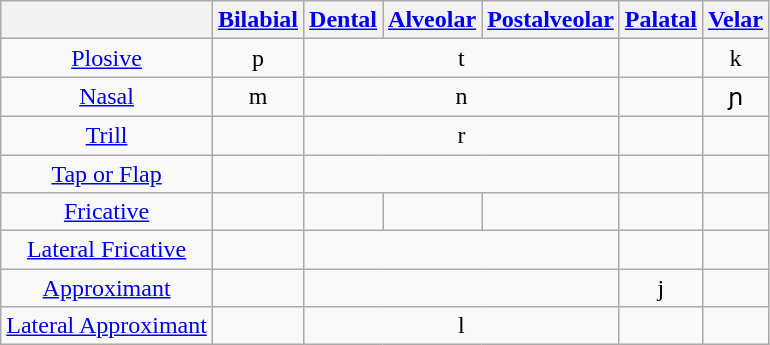<table class="wikitable" style="text-align:center">
<tr>
<th></th>
<th><a href='#'>Bilabial</a></th>
<th><a href='#'>Dental</a></th>
<th><a href='#'>Alveolar</a></th>
<th><a href='#'>Postalveolar</a></th>
<th><a href='#'>Palatal</a></th>
<th><a href='#'>Velar</a></th>
</tr>
<tr>
<td><a href='#'>Plosive</a></td>
<td>p</td>
<td colspan="3">t</td>
<td></td>
<td>k</td>
</tr>
<tr>
<td><a href='#'>Nasal</a></td>
<td>m</td>
<td colspan="3">n</td>
<td></td>
<td>ɲ</td>
</tr>
<tr>
<td><a href='#'>Trill</a></td>
<td></td>
<td colspan="3">r</td>
<td></td>
<td></td>
</tr>
<tr>
<td><a href='#'>Tap or Flap</a></td>
<td></td>
<td colspan="3"></td>
<td></td>
<td></td>
</tr>
<tr>
<td><a href='#'>Fricative</a></td>
<td></td>
<td></td>
<td></td>
<td></td>
<td></td>
<td></td>
</tr>
<tr>
<td><a href='#'>Lateral Fricative</a></td>
<td></td>
<td colspan="3"></td>
<td></td>
<td></td>
</tr>
<tr>
<td><a href='#'>Approximant</a></td>
<td></td>
<td colspan="3"></td>
<td>j</td>
<td></td>
</tr>
<tr>
<td><a href='#'>Lateral Approximant</a></td>
<td></td>
<td colspan="3">l</td>
<td></td>
<td></td>
</tr>
</table>
